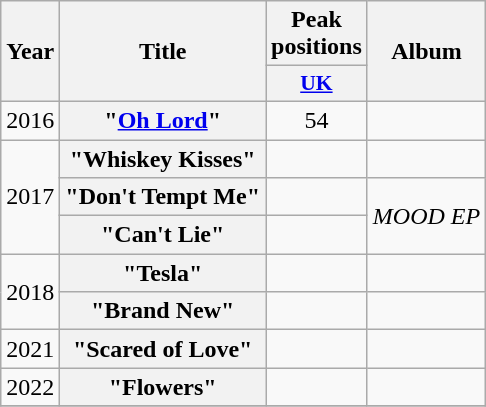<table class="wikitable plainrowheaders" style="text-align:center">
<tr>
<th scope="col" rowspan="2">Year</th>
<th scope="col" rowspan="2">Title</th>
<th scope="col">Peak positions</th>
<th scope="col" rowspan="2">Album</th>
</tr>
<tr>
<th scope="col" style="width:3em;font-size:90%;"><a href='#'>UK</a><br></th>
</tr>
<tr>
<td>2016</td>
<th scope="row">"<a href='#'>Oh Lord</a>"</th>
<td>54</td>
<td></td>
</tr>
<tr>
<td rowspan=3>2017</td>
<th scope="row">"Whiskey Kisses"</th>
<td></td>
<td></td>
</tr>
<tr>
<th scope="row">"Don't Tempt Me"</th>
<td></td>
<td rowspan="2"><em>MOOD EP</em></td>
</tr>
<tr>
<th scope="row">"Can't Lie"</th>
<td></td>
</tr>
<tr>
<td rowspan="2">2018</td>
<th scope="row">"Tesla"</th>
<td></td>
<td></td>
</tr>
<tr>
<th scope="row">"Brand New"</th>
<td></td>
<td></td>
</tr>
<tr>
<td>2021</td>
<th scope="row">"Scared of Love"</th>
<td></td>
<td></td>
</tr>
<tr>
<td>2022</td>
<th scope="row">"Flowers"</th>
<td></td>
<td></td>
</tr>
<tr>
</tr>
</table>
